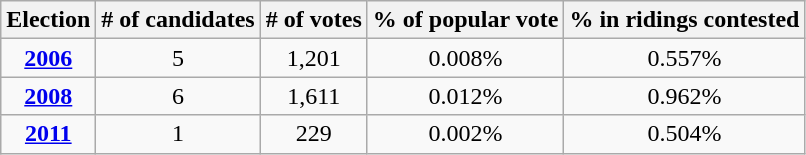<table class="wikitable">
<tr>
<th>Election</th>
<th># of candidates</th>
<th># of votes</th>
<th>% of popular vote</th>
<th>% in ridings contested</th>
</tr>
<tr align=center>
<td><strong><a href='#'>2006</a></strong></td>
<td>5</td>
<td>1,201</td>
<td>0.008%</td>
<td>0.557%</td>
</tr>
<tr align=center>
<td><strong><a href='#'>2008</a></strong></td>
<td>6</td>
<td>1,611</td>
<td>0.012%</td>
<td>0.962%</td>
</tr>
<tr align=center>
<td><strong><a href='#'>2011</a></strong></td>
<td>1</td>
<td>229</td>
<td>0.002%</td>
<td>0.504%</td>
</tr>
</table>
